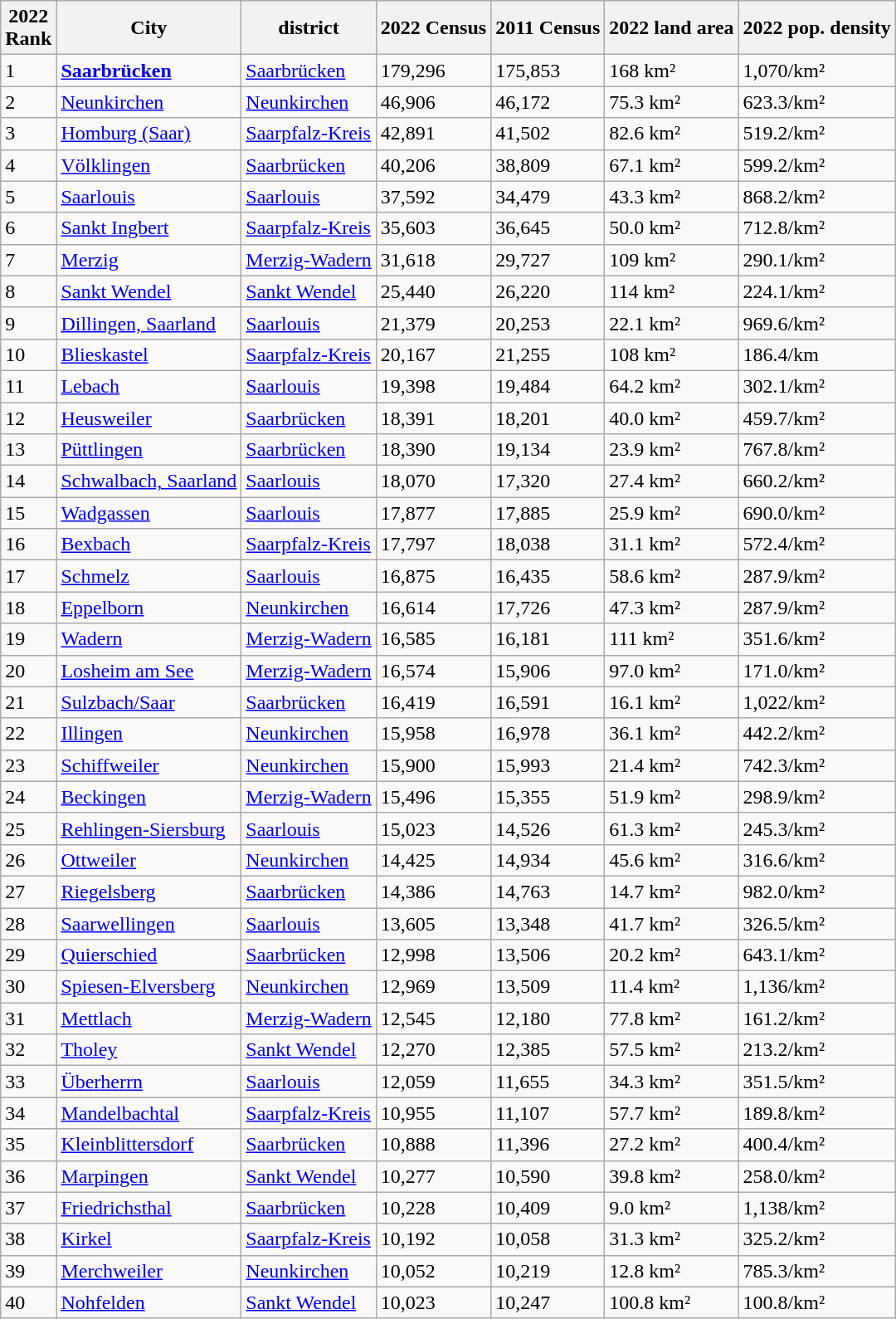<table class="wikitable sortable">
<tr>
<th>2022<br>Rank</th>
<th>City</th>
<th>district</th>
<th>2022 Census</th>
<th>2011 Census</th>
<th data-sort-type="number">2022 land area</th>
<th data-sort-type="number">2022 pop. density</th>
</tr>
<tr>
<td>1</td>
<td><strong><a href='#'>Saarbrücken</a></strong></td>
<td><a href='#'>Saarbrücken</a></td>
<td>179,296</td>
<td>175,853</td>
<td>168 km²</td>
<td>1,070/km²</td>
</tr>
<tr>
<td>2</td>
<td><a href='#'>Neunkirchen</a></td>
<td><a href='#'>Neunkirchen</a></td>
<td>46,906</td>
<td>46,172</td>
<td>75.3 km²</td>
<td>623.3/km²</td>
</tr>
<tr>
<td>3</td>
<td><a href='#'>Homburg (Saar)</a></td>
<td><a href='#'>Saarpfalz-Kreis</a></td>
<td>42,891</td>
<td>41,502</td>
<td>82.6 km²</td>
<td>519.2/km²</td>
</tr>
<tr>
<td>4</td>
<td><a href='#'>Völklingen</a></td>
<td><a href='#'>Saarbrücken</a></td>
<td>40,206</td>
<td>38,809</td>
<td>67.1 km²</td>
<td>599.2/km²</td>
</tr>
<tr>
<td>5</td>
<td><a href='#'>Saarlouis</a></td>
<td><a href='#'>Saarlouis</a></td>
<td>37,592</td>
<td>34,479</td>
<td>43.3 km²</td>
<td>868.2/km²</td>
</tr>
<tr>
<td>6</td>
<td><a href='#'>Sankt Ingbert</a></td>
<td><a href='#'>Saarpfalz-Kreis</a></td>
<td>35,603</td>
<td>36,645</td>
<td>50.0 km²</td>
<td>712.8/km²</td>
</tr>
<tr>
<td>7</td>
<td><a href='#'>Merzig</a></td>
<td><a href='#'>Merzig-Wadern</a></td>
<td>31,618</td>
<td>29,727</td>
<td>109 km²</td>
<td>290.1/km²</td>
</tr>
<tr>
<td>8</td>
<td><a href='#'>Sankt Wendel</a></td>
<td><a href='#'>Sankt Wendel</a></td>
<td>25,440</td>
<td>26,220</td>
<td>114 km²</td>
<td>224.1/km²</td>
</tr>
<tr>
<td>9</td>
<td><a href='#'>Dillingen, Saarland</a></td>
<td><a href='#'>Saarlouis</a></td>
<td>21,379</td>
<td>20,253</td>
<td>22.1 km²</td>
<td>969.6/km²</td>
</tr>
<tr>
<td>10</td>
<td><a href='#'>Blieskastel</a></td>
<td><a href='#'>Saarpfalz-Kreis</a></td>
<td>20,167</td>
<td>21,255</td>
<td>108 km²</td>
<td>186.4/km</td>
</tr>
<tr>
<td>11</td>
<td><a href='#'>Lebach</a></td>
<td><a href='#'>Saarlouis</a></td>
<td>19,398</td>
<td>19,484</td>
<td>64.2 km²</td>
<td>302.1/km²</td>
</tr>
<tr>
<td>12</td>
<td><a href='#'>Heusweiler</a></td>
<td><a href='#'>Saarbrücken</a></td>
<td>18,391</td>
<td>18,201</td>
<td>40.0 km²</td>
<td>459.7/km²</td>
</tr>
<tr>
<td>13</td>
<td><a href='#'>Püttlingen</a></td>
<td><a href='#'>Saarbrücken</a></td>
<td>18,390</td>
<td>19,134</td>
<td>23.9 km²</td>
<td>767.8/km²</td>
</tr>
<tr>
<td>14</td>
<td><a href='#'>Schwalbach, Saarland</a></td>
<td><a href='#'>Saarlouis</a></td>
<td>18,070</td>
<td>17,320</td>
<td>27.4 km²</td>
<td>660.2/km²</td>
</tr>
<tr>
<td>15</td>
<td><a href='#'>Wadgassen</a></td>
<td><a href='#'>Saarlouis</a></td>
<td>17,877</td>
<td>17,885</td>
<td>25.9 km²</td>
<td>690.0/km²</td>
</tr>
<tr>
<td>16</td>
<td><a href='#'>Bexbach</a></td>
<td><a href='#'>Saarpfalz-Kreis</a></td>
<td>17,797</td>
<td>18,038</td>
<td>31.1 km²</td>
<td>572.4/km²</td>
</tr>
<tr>
<td>17</td>
<td><a href='#'>Schmelz</a></td>
<td><a href='#'>Saarlouis</a></td>
<td>16,875</td>
<td>16,435</td>
<td>58.6 km²</td>
<td>287.9/km²</td>
</tr>
<tr>
<td>18</td>
<td><a href='#'>Eppelborn</a></td>
<td><a href='#'>Neunkirchen</a></td>
<td>16,614</td>
<td>17,726</td>
<td>47.3 km²</td>
<td>287.9/km²</td>
</tr>
<tr>
<td>19</td>
<td><a href='#'>Wadern</a></td>
<td><a href='#'>Merzig-Wadern</a></td>
<td>16,585</td>
<td>16,181</td>
<td>111 km²</td>
<td>351.6/km²</td>
</tr>
<tr>
<td>20</td>
<td><a href='#'>Losheim am See</a></td>
<td><a href='#'>Merzig-Wadern</a></td>
<td>16,574</td>
<td>15,906</td>
<td>97.0 km²</td>
<td>171.0/km²</td>
</tr>
<tr>
<td>21</td>
<td><a href='#'>Sulzbach/Saar</a></td>
<td><a href='#'>Saarbrücken</a></td>
<td>16,419</td>
<td>16,591</td>
<td>16.1 km²</td>
<td>1,022/km²</td>
</tr>
<tr>
<td>22</td>
<td><a href='#'>Illingen</a></td>
<td><a href='#'>Neunkirchen</a></td>
<td>15,958</td>
<td>16,978</td>
<td>36.1 km²</td>
<td>442.2/km²</td>
</tr>
<tr>
<td>23</td>
<td><a href='#'>Schiffweiler</a></td>
<td><a href='#'>Neunkirchen</a></td>
<td>15,900</td>
<td>15,993</td>
<td>21.4 km²</td>
<td>742.3/km²</td>
</tr>
<tr>
<td>24</td>
<td><a href='#'>Beckingen</a></td>
<td><a href='#'>Merzig-Wadern</a></td>
<td>15,496</td>
<td>15,355</td>
<td>51.9 km²</td>
<td>298.9/km²</td>
</tr>
<tr>
<td>25</td>
<td><a href='#'>Rehlingen-Siersburg</a></td>
<td><a href='#'>Saarlouis</a></td>
<td>15,023</td>
<td>14,526</td>
<td>61.3 km²</td>
<td>245.3/km²</td>
</tr>
<tr>
<td>26</td>
<td><a href='#'>Ottweiler</a></td>
<td><a href='#'>Neunkirchen</a></td>
<td>14,425</td>
<td>14,934</td>
<td>45.6 km²</td>
<td>316.6/km²</td>
</tr>
<tr>
<td>27</td>
<td><a href='#'>Riegelsberg</a></td>
<td><a href='#'>Saarbrücken</a></td>
<td>14,386</td>
<td>14,763</td>
<td>14.7 km²</td>
<td>982.0/km²</td>
</tr>
<tr>
<td>28</td>
<td><a href='#'>Saarwellingen</a></td>
<td><a href='#'>Saarlouis</a></td>
<td>13,605</td>
<td>13,348</td>
<td>41.7 km²</td>
<td>326.5/km²</td>
</tr>
<tr>
<td>29</td>
<td><a href='#'>Quierschied</a></td>
<td><a href='#'>Saarbrücken</a></td>
<td>12,998</td>
<td>13,506</td>
<td>20.2 km²</td>
<td>643.1/km²</td>
</tr>
<tr>
<td>30</td>
<td><a href='#'>Spiesen-Elversberg</a></td>
<td><a href='#'>Neunkirchen</a></td>
<td>12,969</td>
<td>13,509</td>
<td>11.4 km²</td>
<td>1,136/km²</td>
</tr>
<tr>
<td>31</td>
<td><a href='#'>Mettlach</a></td>
<td><a href='#'>Merzig-Wadern</a></td>
<td>12,545</td>
<td>12,180</td>
<td>77.8 km²</td>
<td>161.2/km²</td>
</tr>
<tr>
<td>32</td>
<td><a href='#'>Tholey</a></td>
<td><a href='#'>Sankt Wendel</a></td>
<td>12,270</td>
<td>12,385</td>
<td>57.5 km²</td>
<td>213.2/km²</td>
</tr>
<tr>
<td>33</td>
<td><a href='#'>Überherrn</a></td>
<td><a href='#'>Saarlouis</a></td>
<td>12,059</td>
<td>11,655</td>
<td>34.3 km²</td>
<td>351.5/km²</td>
</tr>
<tr>
<td>34</td>
<td><a href='#'>Mandelbachtal</a></td>
<td><a href='#'>Saarpfalz-Kreis</a></td>
<td>10,955</td>
<td>11,107</td>
<td>57.7 km²</td>
<td>189.8/km²</td>
</tr>
<tr>
<td>35</td>
<td><a href='#'>Kleinblittersdorf</a></td>
<td><a href='#'>Saarbrücken</a></td>
<td>10,888</td>
<td>11,396</td>
<td>27.2 km²</td>
<td>400.4/km²</td>
</tr>
<tr>
<td>36</td>
<td><a href='#'>Marpingen</a></td>
<td><a href='#'>Sankt Wendel</a></td>
<td>10,277</td>
<td>10,590</td>
<td>39.8 km²</td>
<td>258.0/km²</td>
</tr>
<tr>
<td>37</td>
<td><a href='#'>Friedrichsthal</a></td>
<td><a href='#'>Saarbrücken</a></td>
<td>10,228</td>
<td>10,409</td>
<td>9.0 km²</td>
<td>1,138/km²</td>
</tr>
<tr>
<td>38</td>
<td><a href='#'>Kirkel</a></td>
<td><a href='#'>Saarpfalz-Kreis</a></td>
<td>10,192</td>
<td>10,058</td>
<td>31.3 km²</td>
<td>325.2/km²</td>
</tr>
<tr>
<td>39</td>
<td><a href='#'>Merchweiler</a></td>
<td><a href='#'>Neunkirchen</a></td>
<td>10,052</td>
<td>10,219</td>
<td>12.8 km²</td>
<td>785.3/km²</td>
</tr>
<tr>
<td>40</td>
<td><a href='#'>Nohfelden</a></td>
<td><a href='#'>Sankt Wendel</a></td>
<td>10,023</td>
<td>10,247</td>
<td>100.8 km²</td>
<td>100.8/km²</td>
</tr>
</table>
